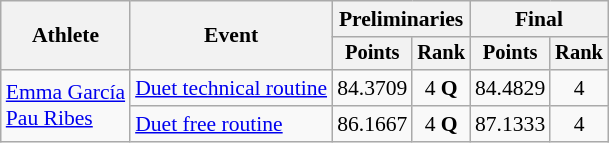<table class="wikitable" style="font-size:90%">
<tr>
<th rowspan="2">Athlete</th>
<th rowspan="2">Event</th>
<th colspan="2">Preliminaries</th>
<th colspan="2">Final</th>
</tr>
<tr style="font-size:95%">
<th>Points</th>
<th>Rank</th>
<th>Points</th>
<th>Rank</th>
</tr>
<tr align="center">
<td align="left" rowspan=2><a href='#'>Emma García</a><br><a href='#'>Pau Ribes</a></td>
<td align="left"><a href='#'>Duet technical routine</a></td>
<td>84.3709</td>
<td>4 <strong>Q</strong></td>
<td>84.4829</td>
<td>4</td>
</tr>
<tr align="center">
<td align="left"><a href='#'>Duet free routine</a></td>
<td>86.1667</td>
<td>4 <strong>Q</strong></td>
<td>87.1333</td>
<td>4</td>
</tr>
</table>
